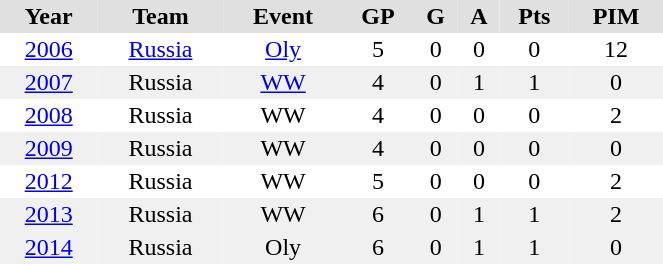<table BORDER="0" CELLPADDING="2" CELLSPACING="0" width="35%">
<tr ALIGN="center" bgcolor="#e0e0e0">
<th>Year</th>
<th>Team</th>
<th>Event</th>
<th>GP</th>
<th>G</th>
<th>A</th>
<th>Pts</th>
<th>PIM</th>
</tr>
<tr ALIGN="center">
<td><a href='#'>2006</a></td>
<td><a href='#'>Russia</a></td>
<td><a href='#'>Oly</a></td>
<td>5</td>
<td>0</td>
<td>0</td>
<td>0</td>
<td>12</td>
</tr>
<tr ALIGN="center" bgcolor="#f0f0f0">
<td><a href='#'>2007</a></td>
<td>Russia</td>
<td><a href='#'>WW</a></td>
<td>4</td>
<td>0</td>
<td>1</td>
<td>1</td>
<td>0</td>
</tr>
<tr ALIGN="center">
<td><a href='#'>2008</a></td>
<td>Russia</td>
<td>WW</td>
<td>4</td>
<td>0</td>
<td>0</td>
<td>0</td>
<td>2</td>
</tr>
<tr ALIGN="center" bgcolor="#f0f0f0">
<td><a href='#'>2009</a></td>
<td>Russia</td>
<td>WW</td>
<td>4</td>
<td>0</td>
<td>0</td>
<td>0</td>
<td>0</td>
</tr>
<tr ALIGN="center">
<td><a href='#'>2012</a></td>
<td>Russia</td>
<td>WW</td>
<td>5</td>
<td>0</td>
<td>0</td>
<td>0</td>
<td>2</td>
</tr>
<tr ALIGN="center" bgcolor="#f0f0f0">
<td><a href='#'>2013</a></td>
<td>Russia</td>
<td>WW</td>
<td>6</td>
<td>0</td>
<td>1</td>
<td>1</td>
<td>2</td>
</tr>
<tr ALIGN="center" bgcolor="#f0f0f0">
<td><a href='#'>2014</a></td>
<td>Russia</td>
<td>Oly</td>
<td>6</td>
<td>0</td>
<td>1</td>
<td>1</td>
<td>0</td>
</tr>
</table>
